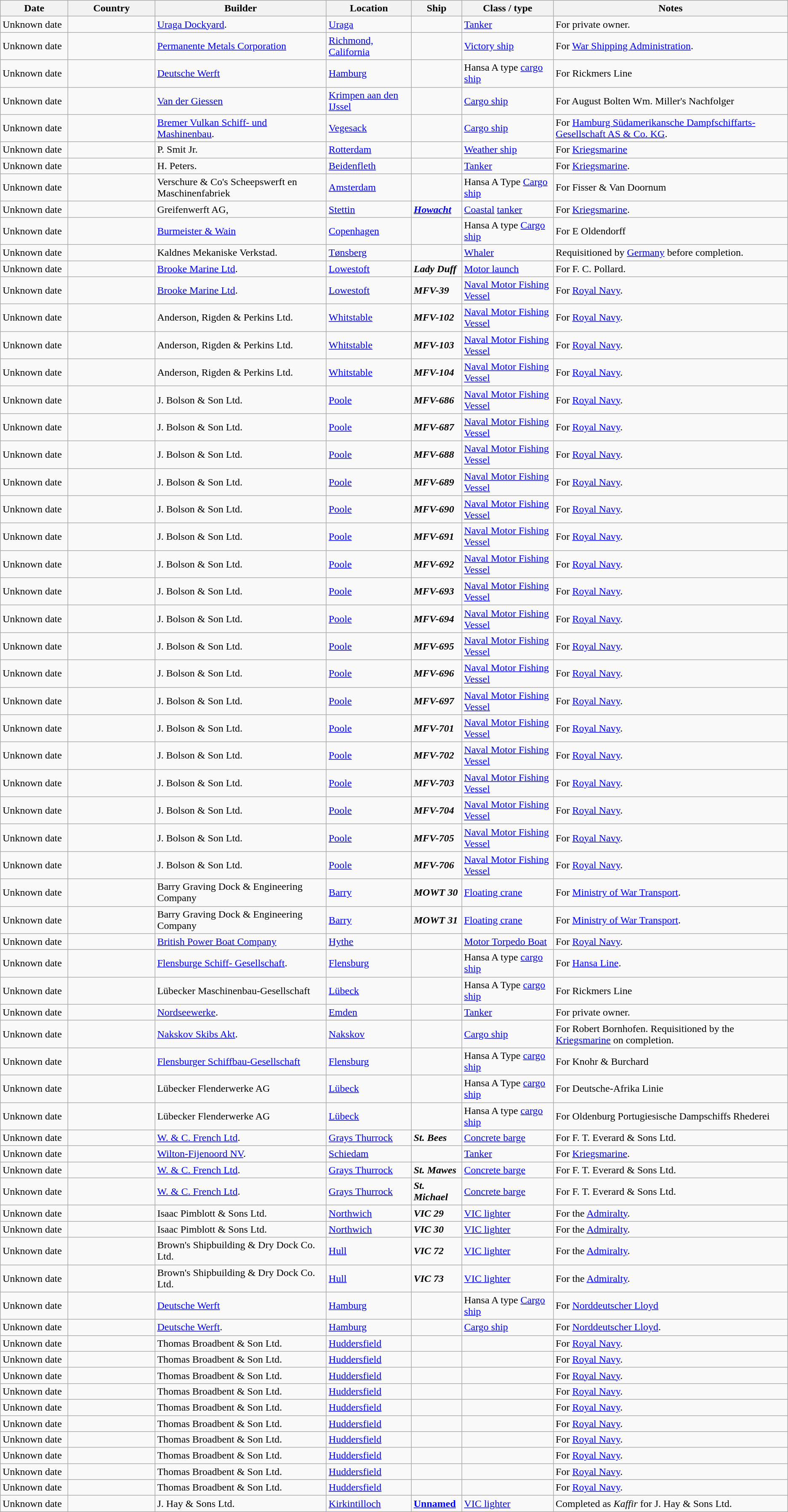<table Class="wikitable sortable">
<tr>
<th width="100">Date</th>
<th width="130">Country</th>
<th>Builder</th>
<th>Location</th>
<th>Ship</th>
<th>Class / type</th>
<th>Notes</th>
</tr>
<tr>
<td>Unknown date</td>
<td></td>
<td><a href='#'>Uraga Dockyard</a>.</td>
<td><a href='#'>Uraga</a></td>
<td><strong></strong></td>
<td><a href='#'>Tanker</a></td>
<td>For private owner.</td>
</tr>
<tr --->
<td>Unknown date </td>
<td></td>
<td><a href='#'>Permanente Metals Corporation</a></td>
<td><a href='#'>Richmond, California</a></td>
<td><strong></strong></td>
<td><a href='#'>Victory ship</a></td>
<td>For <a href='#'>War Shipping Administration</a>.</td>
</tr>
<tr>
<td>Unknown date</td>
<td></td>
<td><a href='#'>Deutsche Werft</a></td>
<td><a href='#'>Hamburg</a></td>
<td><strong></strong></td>
<td>Hansa A type <a href='#'>cargo ship</a></td>
<td>For Rickmers Line</td>
</tr>
<tr>
<td>Unknown date</td>
<td></td>
<td><a href='#'>Van der Giessen</a></td>
<td><a href='#'>Krimpen aan den IJssel</a></td>
<td><strong></strong></td>
<td><a href='#'>Cargo ship</a></td>
<td>For August Bolten Wm. Miller's Nachfolger</td>
</tr>
<tr>
<td>Unknown date</td>
<td></td>
<td><a href='#'>Bremer Vulkan Schiff- und Mashinenbau</a>.</td>
<td><a href='#'>Vegesack</a></td>
<td><strong></strong></td>
<td><a href='#'>Cargo ship</a></td>
<td>For <a href='#'>Hamburg Südamerikansche Dampfschiffarts-Gesellschaft AS & Co. KG</a>.</td>
</tr>
<tr>
<td>Unknown date</td>
<td></td>
<td>P. Smit Jr.</td>
<td><a href='#'>Rotterdam</a></td>
<td><strong></strong></td>
<td><a href='#'>Weather ship</a></td>
<td>For <a href='#'>Kriegsmarine</a></td>
</tr>
<tr>
<td>Unknown date</td>
<td></td>
<td>H. Peters.</td>
<td><a href='#'>Beidenfleth</a></td>
<td><strong></strong></td>
<td><a href='#'>Tanker</a></td>
<td>For <a href='#'>Kriegsmarine</a>.</td>
</tr>
<tr>
<td>Unknown date</td>
<td></td>
<td>Verschure & Co's Scheepswerft en Maschinenfabriek</td>
<td><a href='#'>Amsterdam</a></td>
<td><strong></strong></td>
<td>Hansa A Type <a href='#'>Cargo ship</a></td>
<td>For Fisser & Van Doornum</td>
</tr>
<tr>
<td>Unknown date</td>
<td></td>
<td>Greifenwerft AG,</td>
<td><a href='#'>Stettin</a></td>
<td><strong><a href='#'><em>Howacht</em></a></strong></td>
<td><a href='#'>Coastal</a> <a href='#'>tanker</a></td>
<td>For <a href='#'>Kriegsmarine</a>.</td>
</tr>
<tr>
<td>Unknown date</td>
<td></td>
<td><a href='#'>Burmeister & Wain</a></td>
<td><a href='#'>Copenhagen</a></td>
<td><strong></strong></td>
<td>Hansa A type <a href='#'>Cargo ship</a></td>
<td>For E Oldendorff</td>
</tr>
<tr>
<td>Unknown date</td>
<td></td>
<td>Kaldnes Mekaniske Verkstad.</td>
<td><a href='#'>Tønsberg</a></td>
<td><strong></strong></td>
<td><a href='#'>Whaler</a></td>
<td>Requisitioned by <a href='#'>Germany</a> before completion.</td>
</tr>
<tr ---->
<td>Unknown date</td>
<td></td>
<td><a href='#'>Brooke Marine Ltd</a>.</td>
<td><a href='#'>Lowestoft</a></td>
<td><strong><em>Lady Duff</em></strong></td>
<td><a href='#'>Motor launch</a></td>
<td>For F. C. Pollard.</td>
</tr>
<tr ---->
<td>Unknown date</td>
<td></td>
<td><a href='#'>Brooke Marine Ltd</a>.</td>
<td><a href='#'>Lowestoft</a></td>
<td><strong><em>MFV-39</em></strong></td>
<td><a href='#'>Naval Motor Fishing Vessel</a></td>
<td>For <a href='#'>Royal Navy</a>.</td>
</tr>
<tr ---->
<td>Unknown date</td>
<td></td>
<td>Anderson, Rigden & Perkins Ltd.</td>
<td><a href='#'>Whitstable</a></td>
<td><strong><em>MFV-102</em></strong></td>
<td><a href='#'>Naval Motor Fishing Vessel</a></td>
<td>For <a href='#'>Royal Navy</a>.</td>
</tr>
<tr ---->
<td>Unknown date</td>
<td></td>
<td>Anderson, Rigden & Perkins Ltd.</td>
<td><a href='#'>Whitstable</a></td>
<td><strong><em>MFV-103</em></strong></td>
<td><a href='#'>Naval Motor Fishing Vessel</a></td>
<td>For <a href='#'>Royal Navy</a>.</td>
</tr>
<tr ---->
<td>Unknown date</td>
<td></td>
<td>Anderson, Rigden & Perkins Ltd.</td>
<td><a href='#'>Whitstable</a></td>
<td><strong><em>MFV-104</em></strong></td>
<td><a href='#'>Naval Motor Fishing Vessel</a></td>
<td>For <a href='#'>Royal Navy</a>.</td>
</tr>
<tr ---->
<td>Unknown date</td>
<td></td>
<td>J. Bolson & Son Ltd.</td>
<td><a href='#'>Poole</a></td>
<td><strong><em>MFV-686</em></strong></td>
<td><a href='#'>Naval Motor Fishing Vessel</a></td>
<td>For <a href='#'>Royal Navy</a>.</td>
</tr>
<tr ---->
<td>Unknown date</td>
<td></td>
<td>J. Bolson & Son Ltd.</td>
<td><a href='#'>Poole</a></td>
<td><strong><em>MFV-687</em></strong></td>
<td><a href='#'>Naval Motor Fishing Vessel</a></td>
<td>For <a href='#'>Royal Navy</a>.</td>
</tr>
<tr ---->
<td>Unknown date</td>
<td></td>
<td>J. Bolson & Son Ltd.</td>
<td><a href='#'>Poole</a></td>
<td><strong><em>MFV-688</em></strong></td>
<td><a href='#'>Naval Motor Fishing Vessel</a></td>
<td>For <a href='#'>Royal Navy</a>.</td>
</tr>
<tr ---->
<td>Unknown date</td>
<td></td>
<td>J. Bolson & Son Ltd.</td>
<td><a href='#'>Poole</a></td>
<td><strong><em>MFV-689</em></strong></td>
<td><a href='#'>Naval Motor Fishing Vessel</a></td>
<td>For <a href='#'>Royal Navy</a>.</td>
</tr>
<tr ---->
<td>Unknown date</td>
<td></td>
<td>J. Bolson & Son Ltd.</td>
<td><a href='#'>Poole</a></td>
<td><strong><em>MFV-690</em></strong></td>
<td><a href='#'>Naval Motor Fishing Vessel</a></td>
<td>For <a href='#'>Royal Navy</a>.</td>
</tr>
<tr ---->
<td>Unknown date</td>
<td></td>
<td>J. Bolson & Son Ltd.</td>
<td><a href='#'>Poole</a></td>
<td><strong><em>MFV-691</em></strong></td>
<td><a href='#'>Naval Motor Fishing Vessel</a></td>
<td>For <a href='#'>Royal Navy</a>.</td>
</tr>
<tr ---->
<td>Unknown date</td>
<td></td>
<td>J. Bolson & Son Ltd.</td>
<td><a href='#'>Poole</a></td>
<td><strong><em>MFV-692</em></strong></td>
<td><a href='#'>Naval Motor Fishing Vessel</a></td>
<td>For <a href='#'>Royal Navy</a>.</td>
</tr>
<tr ---->
<td>Unknown date</td>
<td></td>
<td>J. Bolson & Son Ltd.</td>
<td><a href='#'>Poole</a></td>
<td><strong><em>MFV-693</em></strong></td>
<td><a href='#'>Naval Motor Fishing Vessel</a></td>
<td>For <a href='#'>Royal Navy</a>.</td>
</tr>
<tr ---->
<td>Unknown date</td>
<td></td>
<td>J. Bolson & Son Ltd.</td>
<td><a href='#'>Poole</a></td>
<td><strong><em>MFV-694</em></strong></td>
<td><a href='#'>Naval Motor Fishing Vessel</a></td>
<td>For <a href='#'>Royal Navy</a>.</td>
</tr>
<tr ---->
<td>Unknown date</td>
<td></td>
<td>J. Bolson & Son Ltd.</td>
<td><a href='#'>Poole</a></td>
<td><strong><em>MFV-695</em></strong></td>
<td><a href='#'>Naval Motor Fishing Vessel</a></td>
<td>For <a href='#'>Royal Navy</a>.</td>
</tr>
<tr ---->
<td>Unknown date</td>
<td></td>
<td>J. Bolson & Son Ltd.</td>
<td><a href='#'>Poole</a></td>
<td><strong><em>MFV-696</em></strong></td>
<td><a href='#'>Naval Motor Fishing Vessel</a></td>
<td>For <a href='#'>Royal Navy</a>.</td>
</tr>
<tr ---->
<td>Unknown date</td>
<td></td>
<td>J. Bolson & Son Ltd.</td>
<td><a href='#'>Poole</a></td>
<td><strong><em>MFV-697</em></strong></td>
<td><a href='#'>Naval Motor Fishing Vessel</a></td>
<td>For <a href='#'>Royal Navy</a>.</td>
</tr>
<tr ---->
<td>Unknown date</td>
<td></td>
<td>J. Bolson & Son Ltd.</td>
<td><a href='#'>Poole</a></td>
<td><strong><em>MFV-701</em></strong></td>
<td><a href='#'>Naval Motor Fishing Vessel</a></td>
<td>For <a href='#'>Royal Navy</a>.</td>
</tr>
<tr ---->
<td>Unknown date</td>
<td></td>
<td>J. Bolson & Son Ltd.</td>
<td><a href='#'>Poole</a></td>
<td><strong><em>MFV-702</em></strong></td>
<td><a href='#'>Naval Motor Fishing Vessel</a></td>
<td>For <a href='#'>Royal Navy</a>.</td>
</tr>
<tr ---->
<td>Unknown date</td>
<td></td>
<td>J. Bolson & Son Ltd.</td>
<td><a href='#'>Poole</a></td>
<td><strong><em>MFV-703</em></strong></td>
<td><a href='#'>Naval Motor Fishing Vessel</a></td>
<td>For <a href='#'>Royal Navy</a>.</td>
</tr>
<tr ---->
<td>Unknown date</td>
<td></td>
<td>J. Bolson & Son Ltd.</td>
<td><a href='#'>Poole</a></td>
<td><strong><em>MFV-704</em></strong></td>
<td><a href='#'>Naval Motor Fishing Vessel</a></td>
<td>For <a href='#'>Royal Navy</a>.</td>
</tr>
<tr ---->
<td>Unknown date</td>
<td></td>
<td>J. Bolson & Son Ltd.</td>
<td><a href='#'>Poole</a></td>
<td><strong><em>MFV-705</em></strong></td>
<td><a href='#'>Naval Motor Fishing Vessel</a></td>
<td>For <a href='#'>Royal Navy</a>.</td>
</tr>
<tr ---->
<td>Unknown date</td>
<td></td>
<td>J. Bolson & Son Ltd.</td>
<td><a href='#'>Poole</a></td>
<td><strong><em>MFV-706</em></strong></td>
<td><a href='#'>Naval Motor Fishing Vessel</a></td>
<td>For <a href='#'>Royal Navy</a>.</td>
</tr>
<tr ---->
<td>Unknown date</td>
<td></td>
<td>Barry Graving Dock & Engineering Company</td>
<td><a href='#'>Barry</a></td>
<td><strong><em>MOWT 30</em></strong></td>
<td><a href='#'>Floating crane</a></td>
<td>For <a href='#'>Ministry of War Transport</a>.</td>
</tr>
<tr ---->
<td>Unknown date</td>
<td></td>
<td>Barry Graving Dock & Engineering Company</td>
<td><a href='#'>Barry</a></td>
<td><strong><em>MOWT 31</em></strong></td>
<td><a href='#'>Floating crane</a></td>
<td>For <a href='#'>Ministry of War Transport</a>.</td>
</tr>
<tr ---->
<td>Unknown date</td>
<td></td>
<td><a href='#'>British Power Boat Company</a></td>
<td><a href='#'>Hythe</a></td>
<td><strong></strong></td>
<td><a href='#'>Motor Torpedo Boat</a></td>
<td>For <a href='#'>Royal Navy</a>.</td>
</tr>
<tr>
<td>Unknown date</td>
<td></td>
<td><a href='#'>Flensburge Schiff- Gesellschaft</a>.</td>
<td><a href='#'>Flensburg</a></td>
<td><strong></strong></td>
<td>Hansa A type <a href='#'>cargo ship</a></td>
<td>For <a href='#'>Hansa Line</a>.</td>
</tr>
<tr>
<td>Unknown date</td>
<td></td>
<td>Lübecker Maschinenbau-Gesellschaft</td>
<td><a href='#'>Lübeck</a></td>
<td><strong></strong></td>
<td>Hansa A Type <a href='#'>cargo ship</a></td>
<td>For Rickmers Line</td>
</tr>
<tr>
<td>Unknown date</td>
<td></td>
<td><a href='#'>Nordseewerke</a>.</td>
<td><a href='#'>Emden</a></td>
<td><strong></strong></td>
<td><a href='#'>Tanker</a></td>
<td>For private owner.</td>
</tr>
<tr>
<td>Unknown date</td>
<td></td>
<td><a href='#'>Nakskov Skibs Akt</a>.</td>
<td><a href='#'>Nakskov</a></td>
<td><strong></strong></td>
<td><a href='#'>Cargo ship</a></td>
<td>For Robert Bornhofen. Requisitioned by the <a href='#'>Kriegsmarine</a> on completion.</td>
</tr>
<tr>
<td>Unknown date</td>
<td></td>
<td><a href='#'>Flensburger Schiffbau-Gesellschaft</a></td>
<td><a href='#'>Flensburg</a></td>
<td><strong></strong></td>
<td>Hansa A Type <a href='#'>cargo ship</a></td>
<td>For Knohr & Burchard</td>
</tr>
<tr>
<td>Unknown date</td>
<td></td>
<td>Lübecker Flenderwerke AG</td>
<td><a href='#'>Lübeck</a></td>
<td><strong></strong></td>
<td>Hansa A Type <a href='#'>cargo ship</a></td>
<td>For Deutsche-Afrika Linie</td>
</tr>
<tr>
<td>Unknown date</td>
<td></td>
<td>Lübecker Flenderwerke AG</td>
<td><a href='#'>Lübeck</a></td>
<td><strong></strong></td>
<td>Hansa A type <a href='#'>cargo ship</a></td>
<td>For Oldenburg Portugiesische Dampschiffs Rhederei</td>
</tr>
<tr>
<td>Unknown date</td>
<td></td>
<td><a href='#'>W. & C. French Ltd</a>.</td>
<td><a href='#'>Grays Thurrock</a></td>
<td><strong><em>St. Bees</em></strong></td>
<td><a href='#'>Concrete barge</a></td>
<td>For F. T. Everard & Sons Ltd.</td>
</tr>
<tr>
<td>Unknown date</td>
<td></td>
<td><a href='#'>Wilton-Fijenoord NV</a>.</td>
<td><a href='#'>Schiedam</a></td>
<td><strong></strong></td>
<td><a href='#'>Tanker</a></td>
<td>For <a href='#'>Kriegsmarine</a>.</td>
</tr>
<tr>
<td>Unknown date</td>
<td></td>
<td><a href='#'>W. & C. French Ltd</a>.</td>
<td><a href='#'>Grays Thurrock</a></td>
<td><strong><em>St. Mawes</em></strong></td>
<td><a href='#'>Concrete barge</a></td>
<td>For F. T. Everard & Sons Ltd.</td>
</tr>
<tr>
<td>Unknown date</td>
<td></td>
<td><a href='#'>W. & C. French Ltd</a>.</td>
<td><a href='#'>Grays Thurrock</a></td>
<td><strong><em>St. Michael</em></strong></td>
<td><a href='#'>Concrete barge</a></td>
<td>For F. T. Everard & Sons Ltd.</td>
</tr>
<tr>
<td>Unknown date</td>
<td></td>
<td>Isaac Pimblott & Sons Ltd.</td>
<td><a href='#'>Northwich</a></td>
<td><strong><em>VIC 29</em></strong></td>
<td><a href='#'>VIC lighter</a></td>
<td>For the <a href='#'>Admiralty</a>.</td>
</tr>
<tr>
<td>Unknown date</td>
<td></td>
<td>Isaac Pimblott & Sons Ltd.</td>
<td><a href='#'>Northwich</a></td>
<td><strong><em>VIC 30</em></strong></td>
<td><a href='#'>VIC lighter</a></td>
<td>For the <a href='#'>Admiralty</a>.</td>
</tr>
<tr>
<td>Unknown date</td>
<td></td>
<td>Brown's Shipbuilding & Dry Dock Co. Ltd.</td>
<td><a href='#'>Hull</a></td>
<td><strong><em>VIC 72</em></strong></td>
<td><a href='#'>VIC lighter</a></td>
<td>For the <a href='#'>Admiralty</a>.</td>
</tr>
<tr>
<td>Unknown date</td>
<td></td>
<td>Brown's Shipbuilding & Dry Dock Co. Ltd.</td>
<td><a href='#'>Hull</a></td>
<td><strong><em>VIC 73</em></strong></td>
<td><a href='#'>VIC lighter</a></td>
<td>For the <a href='#'>Admiralty</a>.</td>
</tr>
<tr>
<td>Unknown date</td>
<td></td>
<td><a href='#'>Deutsche Werft</a></td>
<td><a href='#'>Hamburg</a></td>
<td><strong></strong></td>
<td>Hansa A type <a href='#'>Cargo ship</a></td>
<td>For <a href='#'>Norddeutscher Lloyd</a></td>
</tr>
<tr>
<td>Unknown date</td>
<td></td>
<td><a href='#'>Deutsche Werft</a>.</td>
<td><a href='#'>Hamburg</a></td>
<td><strong></strong></td>
<td><a href='#'>Cargo ship</a></td>
<td>For <a href='#'>Norddeutscher Lloyd</a>.</td>
</tr>
<tr ---->
<td>Unknown date</td>
<td></td>
<td>Thomas Broadbent & Son Ltd.</td>
<td><a href='#'>Huddersfield</a></td>
<td><strong></strong></td>
<td></td>
<td>For <a href='#'>Royal Navy</a>.</td>
</tr>
<tr ---->
<td>Unknown date</td>
<td></td>
<td>Thomas Broadbent & Son Ltd.</td>
<td><a href='#'>Huddersfield</a></td>
<td><strong></strong></td>
<td></td>
<td>For <a href='#'>Royal Navy</a>.</td>
</tr>
<tr ---->
<td>Unknown date</td>
<td></td>
<td>Thomas Broadbent & Son Ltd.</td>
<td><a href='#'>Huddersfield</a></td>
<td><strong></strong></td>
<td></td>
<td>For <a href='#'>Royal Navy</a>.</td>
</tr>
<tr ---->
<td>Unknown date</td>
<td></td>
<td>Thomas Broadbent & Son Ltd.</td>
<td><a href='#'>Huddersfield</a></td>
<td><strong></strong></td>
<td></td>
<td>For <a href='#'>Royal Navy</a>.</td>
</tr>
<tr ---->
<td>Unknown date</td>
<td></td>
<td>Thomas Broadbent & Son Ltd.</td>
<td><a href='#'>Huddersfield</a></td>
<td><strong></strong></td>
<td></td>
<td>For <a href='#'>Royal Navy</a>.</td>
</tr>
<tr ---->
<td>Unknown date</td>
<td></td>
<td>Thomas Broadbent & Son Ltd.</td>
<td><a href='#'>Huddersfield</a></td>
<td><strong></strong></td>
<td></td>
<td>For <a href='#'>Royal Navy</a>.</td>
</tr>
<tr ---->
<td>Unknown date</td>
<td></td>
<td>Thomas Broadbent & Son Ltd.</td>
<td><a href='#'>Huddersfield</a></td>
<td><strong></strong></td>
<td></td>
<td>For <a href='#'>Royal Navy</a>.</td>
</tr>
<tr ---->
<td>Unknown date</td>
<td></td>
<td>Thomas Broadbent & Son Ltd.</td>
<td><a href='#'>Huddersfield</a></td>
<td><strong></strong></td>
<td></td>
<td>For <a href='#'>Royal Navy</a>.</td>
</tr>
<tr ---->
<td>Unknown date</td>
<td></td>
<td>Thomas Broadbent & Son Ltd.</td>
<td><a href='#'>Huddersfield</a></td>
<td><strong></strong></td>
<td></td>
<td>For <a href='#'>Royal Navy</a>.</td>
</tr>
<tr ---->
<td>Unknown date</td>
<td></td>
<td>Thomas Broadbent & Son Ltd.</td>
<td><a href='#'>Huddersfield</a></td>
<td><strong></strong></td>
<td></td>
<td>For <a href='#'>Royal Navy</a>.</td>
</tr>
<tr>
<td>Unknown date</td>
<td></td>
<td>J. Hay & Sons Ltd.</td>
<td><a href='#'>Kirkintilloch</a></td>
<td><strong><a href='#'>Unnamed</a></strong></td>
<td><a href='#'>VIC lighter</a></td>
<td>Completed as <em>Kaffir</em> for J. Hay & Sons Ltd.</td>
</tr>
</table>
